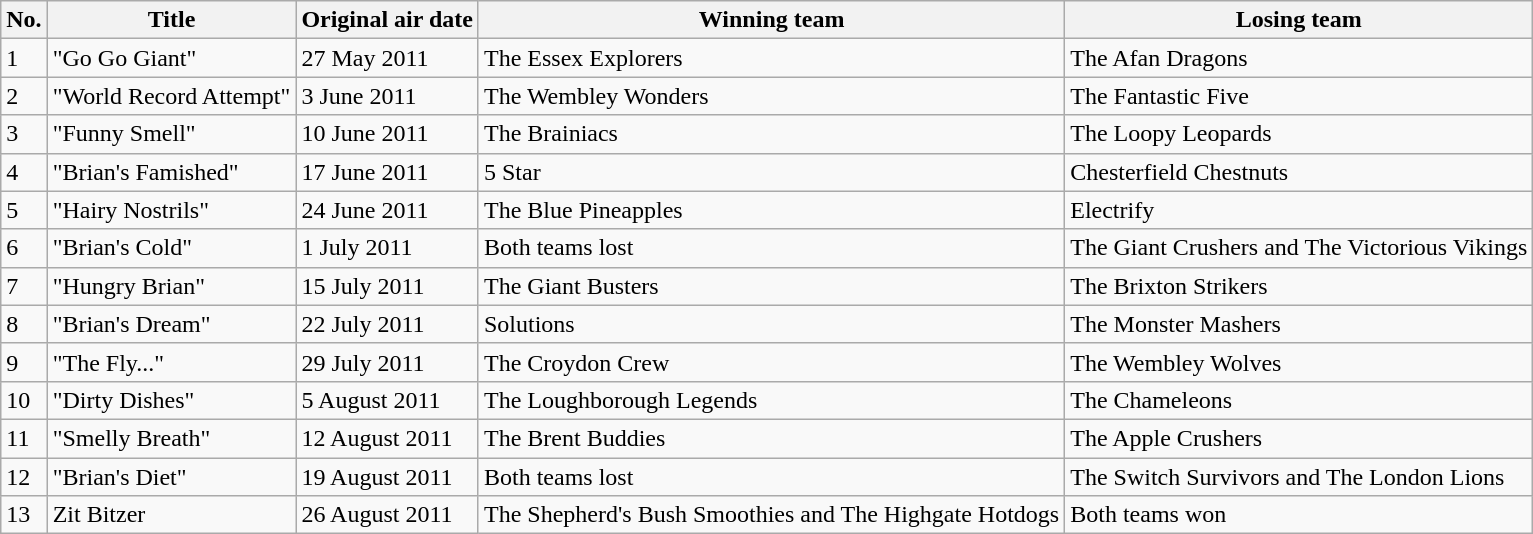<table class="wikitable sortable">
<tr>
<th>No.</th>
<th>Title</th>
<th>Original air date</th>
<th>Winning team</th>
<th>Losing team</th>
</tr>
<tr>
<td rowspan="1" j>1</td>
<td>"Go Go Giant"</td>
<td>27 May 2011</td>
<td>The Essex Explorers</td>
<td>The Afan Dragons</td>
</tr>
<tr>
<td rowspan="1" j>2</td>
<td>"World Record Attempt"</td>
<td>3 June 2011</td>
<td>The Wembley Wonders</td>
<td>The Fantastic Five</td>
</tr>
<tr>
<td rowspan="1" j>3</td>
<td>"Funny Smell"</td>
<td>10 June 2011</td>
<td>The Brainiacs</td>
<td>The Loopy Leopards</td>
</tr>
<tr>
<td rowspan="1" j>4</td>
<td>"Brian's Famished"</td>
<td>17 June 2011</td>
<td>5 Star</td>
<td>Chesterfield Chestnuts</td>
</tr>
<tr>
<td rowspan="1" j>5</td>
<td>"Hairy Nostrils"</td>
<td>24 June 2011</td>
<td>The Blue Pineapples</td>
<td>Electrify</td>
</tr>
<tr>
<td rowspan="1" j>6</td>
<td>"Brian's Cold"</td>
<td>1 July 2011</td>
<td>Both teams lost</td>
<td>The Giant Crushers and The Victorious Vikings</td>
</tr>
<tr>
<td rowspan="1" j>7</td>
<td>"Hungry Brian"</td>
<td>15 July 2011</td>
<td>The Giant Busters</td>
<td>The Brixton Strikers</td>
</tr>
<tr>
<td rowspan="1" j>8</td>
<td>"Brian's Dream"</td>
<td>22 July 2011</td>
<td>Solutions</td>
<td>The Monster Mashers</td>
</tr>
<tr>
<td rowspan="1" j>9</td>
<td>"The Fly..."</td>
<td>29 July 2011</td>
<td>The Croydon Crew</td>
<td>The Wembley Wolves</td>
</tr>
<tr>
<td rowspan="1" j>10</td>
<td>"Dirty Dishes"</td>
<td>5 August 2011</td>
<td>The Loughborough Legends</td>
<td>The Chameleons</td>
</tr>
<tr>
<td rowspan="1" j>11</td>
<td>"Smelly Breath"</td>
<td>12 August 2011</td>
<td>The Brent Buddies</td>
<td>The Apple Crushers</td>
</tr>
<tr>
<td rowspan="1" j>12</td>
<td>"Brian's Diet"</td>
<td>19 August 2011</td>
<td>Both teams lost</td>
<td>The Switch Survivors and The London Lions</td>
</tr>
<tr>
<td rowspan="1" j>13</td>
<td>Zit Bitzer</td>
<td>26 August 2011</td>
<td>The Shepherd's Bush Smoothies and The Highgate Hotdogs</td>
<td>Both teams won</td>
</tr>
</table>
